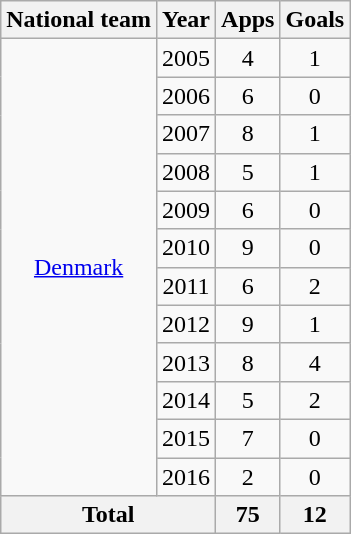<table class="wikitable" style="text-align:center">
<tr>
<th>National team</th>
<th>Year</th>
<th>Apps</th>
<th>Goals</th>
</tr>
<tr>
<td rowspan="12"><a href='#'>Denmark</a></td>
<td>2005</td>
<td>4</td>
<td>1</td>
</tr>
<tr>
<td>2006</td>
<td>6</td>
<td>0</td>
</tr>
<tr>
<td>2007</td>
<td>8</td>
<td>1</td>
</tr>
<tr>
<td>2008</td>
<td>5</td>
<td>1</td>
</tr>
<tr>
<td>2009</td>
<td>6</td>
<td>0</td>
</tr>
<tr>
<td>2010</td>
<td>9</td>
<td>0</td>
</tr>
<tr>
<td>2011</td>
<td>6</td>
<td>2</td>
</tr>
<tr>
<td>2012</td>
<td>9</td>
<td>1</td>
</tr>
<tr>
<td>2013</td>
<td>8</td>
<td>4</td>
</tr>
<tr>
<td>2014</td>
<td>5</td>
<td>2</td>
</tr>
<tr>
<td>2015</td>
<td>7</td>
<td>0</td>
</tr>
<tr>
<td>2016</td>
<td>2</td>
<td>0</td>
</tr>
<tr>
<th colspan="2">Total</th>
<th>75</th>
<th>12</th>
</tr>
</table>
